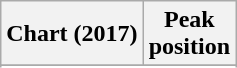<table class="wikitable sortable plainrowheaders">
<tr>
<th>Chart (2017)</th>
<th>Peak<br>position</th>
</tr>
<tr>
</tr>
<tr>
</tr>
<tr>
</tr>
<tr>
</tr>
</table>
